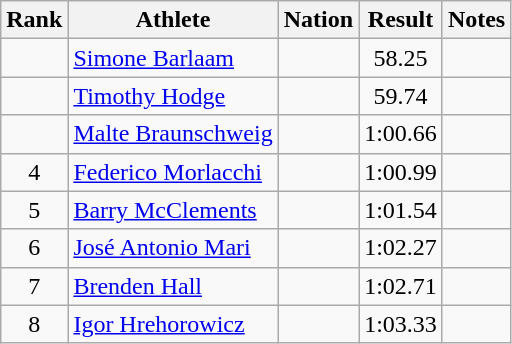<table class="wikitable sortable" style="text-align:center">
<tr>
<th>Rank</th>
<th>Athlete</th>
<th>Nation</th>
<th>Result</th>
<th>Notes</th>
</tr>
<tr>
<td></td>
<td align=left><a href='#'>Simone Barlaam</a></td>
<td align=left></td>
<td>58.25</td>
<td></td>
</tr>
<tr>
<td></td>
<td align=left><a href='#'>Timothy Hodge</a></td>
<td align=left></td>
<td>59.74</td>
<td></td>
</tr>
<tr>
<td></td>
<td align=left><a href='#'>Malte Braunschweig</a></td>
<td align=left></td>
<td>1:00.66</td>
<td></td>
</tr>
<tr>
<td>4</td>
<td align=left><a href='#'>Federico Morlacchi</a></td>
<td align=left></td>
<td>1:00.99</td>
<td></td>
</tr>
<tr>
<td>5</td>
<td align=left><a href='#'>Barry McClements</a></td>
<td align=left></td>
<td>1:01.54</td>
<td></td>
</tr>
<tr>
<td>6</td>
<td align=left><a href='#'>José Antonio Mari</a></td>
<td align=left></td>
<td>1:02.27</td>
<td></td>
</tr>
<tr>
<td>7</td>
<td align=left><a href='#'>Brenden Hall</a></td>
<td align=left></td>
<td>1:02.71</td>
<td></td>
</tr>
<tr>
<td>8</td>
<td align=left><a href='#'>Igor Hrehorowicz</a></td>
<td align=left></td>
<td>1:03.33</td>
<td></td>
</tr>
</table>
